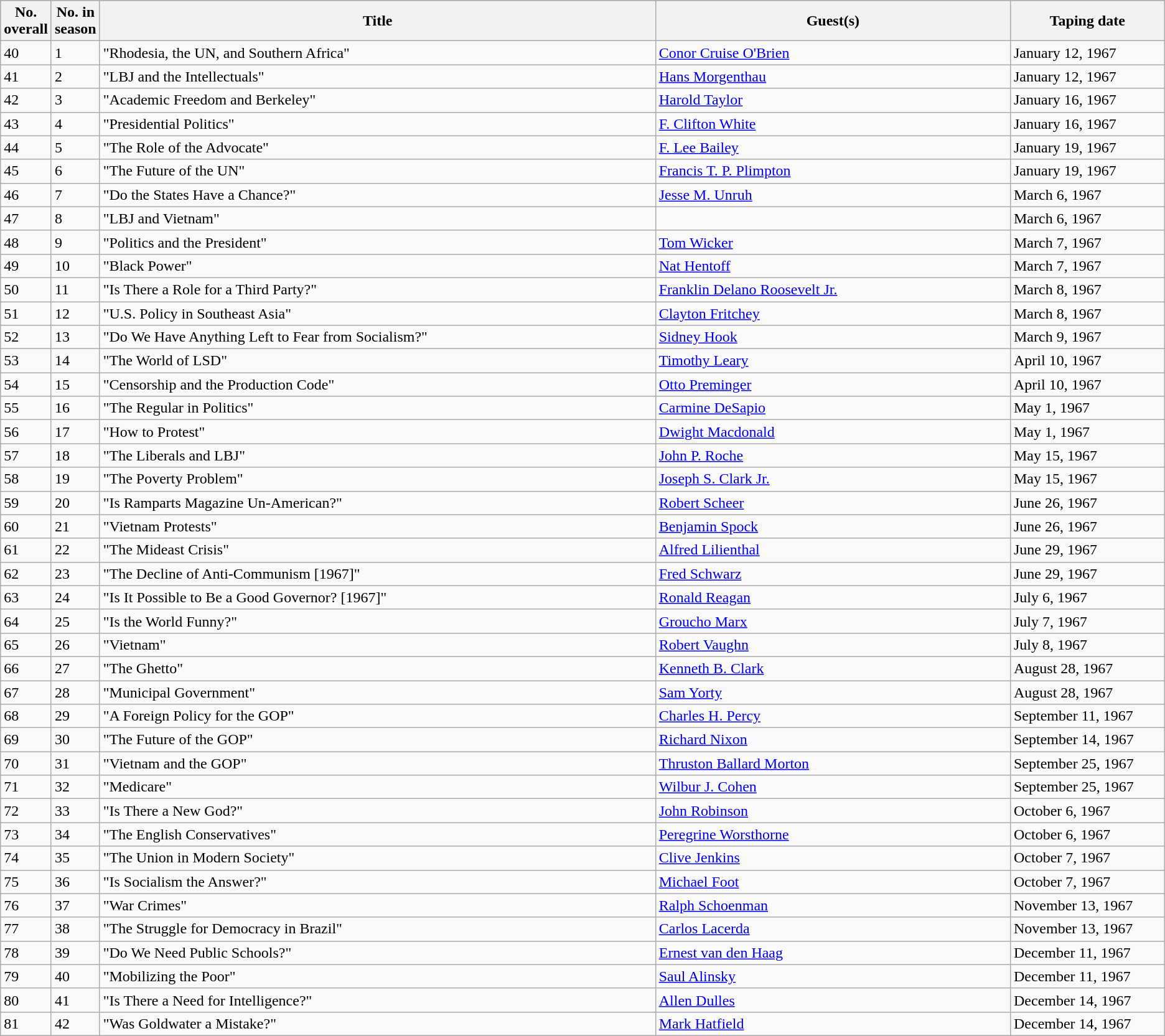<table class="wikitable">
<tr style="text-align: center; background-color:#9DA8A2">
<th>No.<br>overall</th>
<th>No. in<br>season</th>
<th style="width:600px;"><strong>Title</strong></th>
<th style="width:380px;"><strong>Guest(s)</strong></th>
<th style="width:160px;"><strong>Taping date</strong></th>
</tr>
<tr>
<td>40</td>
<td>1</td>
<td>"Rhodesia, the UN, and Southern Africa"</td>
<td><a href='#'>Conor Cruise O'Brien</a></td>
<td>January 12, 1967</td>
</tr>
<tr>
<td>41</td>
<td>2</td>
<td>"LBJ and the Intellectuals"</td>
<td><a href='#'>Hans Morgenthau</a></td>
<td>January 12, 1967</td>
</tr>
<tr>
<td>42</td>
<td>3</td>
<td>"Academic Freedom and Berkeley"</td>
<td><a href='#'>Harold Taylor</a></td>
<td>January 16, 1967</td>
</tr>
<tr>
<td>43</td>
<td>4</td>
<td>"Presidential Politics"</td>
<td><a href='#'>F. Clifton White</a></td>
<td>January 16, 1967</td>
</tr>
<tr>
<td>44</td>
<td>5</td>
<td>"The Role of the Advocate"</td>
<td><a href='#'>F. Lee Bailey</a></td>
<td>January 19, 1967</td>
</tr>
<tr>
<td>45</td>
<td>6</td>
<td>"The Future of the UN"</td>
<td><a href='#'>Francis T. P. Plimpton</a></td>
<td>January 19, 1967</td>
</tr>
<tr>
<td>46</td>
<td>7</td>
<td>"Do the States Have a Chance?"</td>
<td><a href='#'>Jesse M. Unruh</a></td>
<td>March 6, 1967</td>
</tr>
<tr>
<td>47</td>
<td>8</td>
<td>"LBJ and Vietnam"</td>
<td></td>
<td>March 6, 1967</td>
</tr>
<tr>
<td>48</td>
<td>9</td>
<td>"Politics and the President"</td>
<td><a href='#'>Tom Wicker</a></td>
<td>March 7, 1967</td>
</tr>
<tr>
<td>49</td>
<td>10</td>
<td>"Black Power"</td>
<td><a href='#'>Nat Hentoff</a></td>
<td>March 7, 1967</td>
</tr>
<tr>
<td>50</td>
<td>11</td>
<td>"Is There a Role for a Third Party?"</td>
<td><a href='#'>Franklin Delano Roosevelt Jr.</a></td>
<td>March 8, 1967</td>
</tr>
<tr>
<td>51</td>
<td>12</td>
<td>"U.S. Policy in Southeast Asia"</td>
<td><a href='#'>Clayton Fritchey</a></td>
<td>March 8, 1967</td>
</tr>
<tr>
<td>52</td>
<td>13</td>
<td>"Do We Have Anything Left to Fear from Socialism?"</td>
<td><a href='#'>Sidney Hook</a></td>
<td>March 9, 1967</td>
</tr>
<tr>
<td>53</td>
<td>14</td>
<td>"The World of LSD"</td>
<td><a href='#'>Timothy Leary</a></td>
<td>April 10, 1967</td>
</tr>
<tr>
<td>54</td>
<td>15</td>
<td>"Censorship and the Production Code"</td>
<td><a href='#'>Otto Preminger</a></td>
<td>April 10, 1967</td>
</tr>
<tr>
<td>55</td>
<td>16</td>
<td>"The Regular in Politics"</td>
<td><a href='#'>Carmine DeSapio</a></td>
<td>May 1, 1967</td>
</tr>
<tr>
<td>56</td>
<td>17</td>
<td>"How to Protest"</td>
<td><a href='#'>Dwight Macdonald</a></td>
<td>May 1, 1967</td>
</tr>
<tr>
<td>57</td>
<td>18</td>
<td>"The Liberals and LBJ"</td>
<td><a href='#'>John P. Roche</a></td>
<td>May 15, 1967</td>
</tr>
<tr>
<td>58</td>
<td>19</td>
<td>"The Poverty Problem"</td>
<td><a href='#'>Joseph S. Clark Jr.</a></td>
<td>May 15, 1967</td>
</tr>
<tr>
<td>59</td>
<td>20</td>
<td>"Is Ramparts Magazine Un-American?"</td>
<td><a href='#'>Robert Scheer</a></td>
<td>June 26, 1967</td>
</tr>
<tr>
<td>60</td>
<td>21</td>
<td>"Vietnam Protests"</td>
<td><a href='#'>Benjamin Spock</a></td>
<td>June 26, 1967</td>
</tr>
<tr>
<td>61</td>
<td>22</td>
<td>"The Mideast Crisis"</td>
<td><a href='#'>Alfred Lilienthal</a></td>
<td>June 29, 1967</td>
</tr>
<tr>
<td>62</td>
<td>23</td>
<td>"The Decline of Anti-Communism [1967]"</td>
<td><a href='#'>Fred Schwarz</a></td>
<td>June 29, 1967</td>
</tr>
<tr>
<td>63</td>
<td>24</td>
<td>"Is It Possible to Be a Good Governor? [1967]"</td>
<td><a href='#'>Ronald Reagan</a></td>
<td>July 6, 1967</td>
</tr>
<tr>
<td>64</td>
<td>25</td>
<td>"Is the World Funny?"</td>
<td><a href='#'>Groucho Marx</a></td>
<td>July 7, 1967</td>
</tr>
<tr>
<td>65</td>
<td>26</td>
<td>"Vietnam"</td>
<td><a href='#'>Robert Vaughn</a></td>
<td>July 8, 1967</td>
</tr>
<tr>
<td>66</td>
<td>27</td>
<td>"The Ghetto"</td>
<td><a href='#'>Kenneth B. Clark</a></td>
<td>August 28, 1967</td>
</tr>
<tr>
<td>67</td>
<td>28</td>
<td>"Municipal Government"</td>
<td><a href='#'>Sam Yorty</a></td>
<td>August 28, 1967</td>
</tr>
<tr>
<td>68</td>
<td>29</td>
<td>"A Foreign Policy for the GOP"</td>
<td><a href='#'>Charles H. Percy</a></td>
<td>September 11, 1967</td>
</tr>
<tr>
<td>69</td>
<td>30</td>
<td>"The Future of the GOP"</td>
<td><a href='#'>Richard Nixon</a></td>
<td>September 14, 1967</td>
</tr>
<tr>
<td>70</td>
<td>31</td>
<td>"Vietnam and the GOP"</td>
<td><a href='#'>Thruston Ballard Morton</a></td>
<td>September 25, 1967</td>
</tr>
<tr>
<td>71</td>
<td>32</td>
<td>"Medicare"</td>
<td><a href='#'>Wilbur J. Cohen</a></td>
<td>September 25, 1967</td>
</tr>
<tr>
<td>72</td>
<td>33</td>
<td>"Is There a New God?"</td>
<td><a href='#'>John Robinson</a></td>
<td>October 6, 1967</td>
</tr>
<tr>
<td>73</td>
<td>34</td>
<td>"The English Conservatives"</td>
<td><a href='#'>Peregrine Worsthorne</a></td>
<td>October 6, 1967</td>
</tr>
<tr>
<td>74</td>
<td>35</td>
<td>"The Union in Modern Society"</td>
<td><a href='#'>Clive Jenkins</a></td>
<td>October 7, 1967</td>
</tr>
<tr>
<td>75</td>
<td>36</td>
<td>"Is Socialism the Answer?"</td>
<td><a href='#'>Michael Foot</a></td>
<td>October 7, 1967</td>
</tr>
<tr>
<td>76</td>
<td>37</td>
<td>"War Crimes"</td>
<td><a href='#'>Ralph Schoenman</a></td>
<td>November 13, 1967</td>
</tr>
<tr>
<td>77</td>
<td>38</td>
<td>"The Struggle for Democracy in Brazil"</td>
<td><a href='#'>Carlos Lacerda</a></td>
<td>November 13, 1967</td>
</tr>
<tr>
<td>78</td>
<td>39</td>
<td>"Do We Need Public Schools?"</td>
<td><a href='#'>Ernest van den Haag</a></td>
<td>December 11, 1967</td>
</tr>
<tr>
<td>79</td>
<td>40</td>
<td>"Mobilizing the Poor"</td>
<td><a href='#'>Saul Alinsky</a></td>
<td>December 11, 1967</td>
</tr>
<tr>
<td>80</td>
<td>41</td>
<td>"Is There a Need for Intelligence?"</td>
<td><a href='#'>Allen Dulles</a></td>
<td>December 14, 1967</td>
</tr>
<tr>
<td>81</td>
<td>42</td>
<td>"Was Goldwater a Mistake?"</td>
<td><a href='#'>Mark Hatfield</a></td>
<td>December 14, 1967</td>
</tr>
</table>
